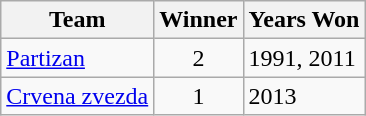<table class="wikitable">
<tr>
<th>Team</th>
<th>Winner</th>
<th>Years Won</th>
</tr>
<tr>
<td><a href='#'>Partizan</a></td>
<td align=center>2</td>
<td>1991, 2011</td>
</tr>
<tr>
<td><a href='#'>Crvena zvezda</a></td>
<td align=center>1</td>
<td>2013</td>
</tr>
</table>
